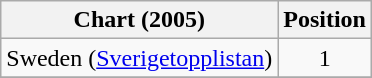<table class="wikitable sortable">
<tr>
<th>Chart (2005)</th>
<th>Position</th>
</tr>
<tr>
<td>Sweden (<a href='#'>Sverigetopplistan</a>)</td>
<td align="center">1</td>
</tr>
<tr>
</tr>
</table>
